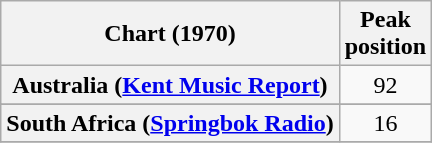<table class="wikitable sortable plainrowheaders" style="text-align:center">
<tr>
<th>Chart (1970)</th>
<th>Peak<br>position</th>
</tr>
<tr>
<th scope="row">Australia (<a href='#'>Kent Music Report</a>)</th>
<td>92</td>
</tr>
<tr>
</tr>
<tr>
<th scope="row">South Africa (<a href='#'>Springbok Radio</a>)</th>
<td>16</td>
</tr>
<tr>
</tr>
</table>
